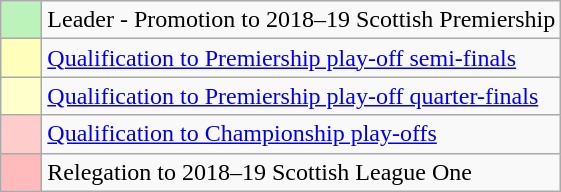<table class="wikitable">
<tr>
<td style="width:20px; background:#BBF3BB;"></td>
<td>Leader - Promotion to 2018–19 Scottish Premiership</td>
</tr>
<tr>
<td style="width:20px; background:#FFFFBB;"></td>
<td><a href='#'>Qualification to Premiership play-off semi-finals</a></td>
</tr>
<tr>
<td style="width:20px; background:#FFFFCC;"></td>
<td><a href='#'>Qualification to Premiership play-off quarter-finals</a></td>
</tr>
<tr>
<td style="width:20px; background:#FFCCCC;"></td>
<td><a href='#'>Qualification to Championship play-offs</a></td>
</tr>
<tr>
<td style="width:20px; background:#FFBBBB;"></td>
<td>Relegation to 2018–19 Scottish League One</td>
</tr>
</table>
